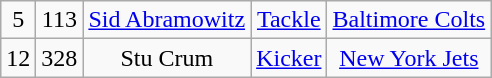<table class="wikitable" style="text-align:center">
<tr>
<td>5</td>
<td>113</td>
<td><a href='#'>Sid Abramowitz</a></td>
<td><a href='#'>Tackle</a></td>
<td><a href='#'>Baltimore Colts</a></td>
</tr>
<tr>
<td>12</td>
<td>328</td>
<td>Stu Crum</td>
<td><a href='#'>Kicker</a></td>
<td><a href='#'>New York Jets</a></td>
</tr>
</table>
